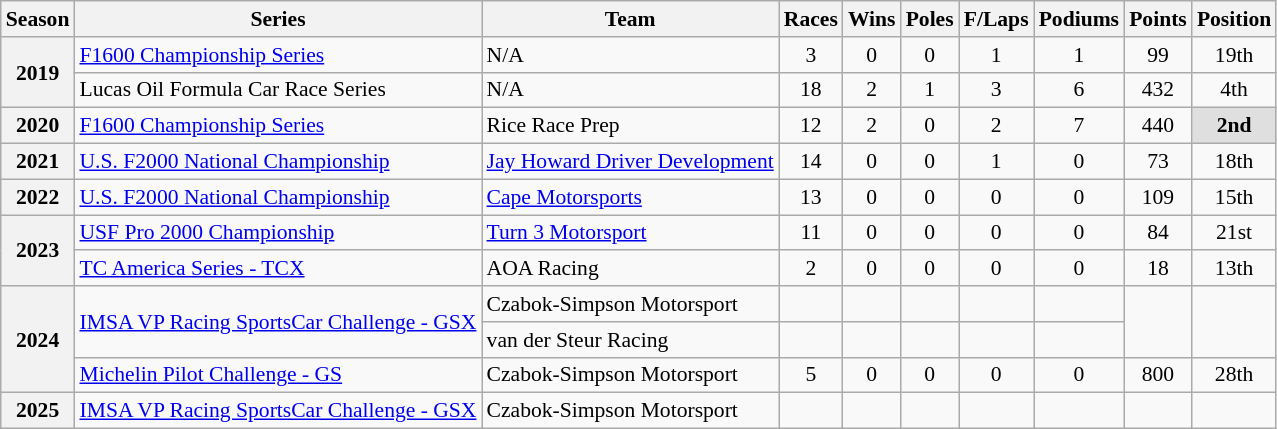<table class="wikitable" style="font-size: 90%; text-align:center">
<tr>
<th>Season</th>
<th>Series</th>
<th>Team</th>
<th>Races</th>
<th>Wins</th>
<th><strong>Poles</strong></th>
<th>F/Laps</th>
<th>Podiums</th>
<th>Points</th>
<th>Position</th>
</tr>
<tr>
<th rowspan="2">2019</th>
<td align="left"><a href='#'>F1600 Championship Series</a></td>
<td align="left">N/A</td>
<td>3</td>
<td>0</td>
<td>0</td>
<td>1</td>
<td>1</td>
<td>99</td>
<td>19th</td>
</tr>
<tr>
<td align="left">Lucas Oil Formula Car Race Series</td>
<td rowspan="1" align="left">N/A</td>
<td>18</td>
<td>2</td>
<td>1</td>
<td>3</td>
<td>6</td>
<td>432</td>
<td>4th</td>
</tr>
<tr>
<th rowspan="1">2020</th>
<td align="left"><a href='#'>F1600 Championship Series</a></td>
<td align="left">Rice Race Prep</td>
<td>12</td>
<td>2</td>
<td>0</td>
<td>2</td>
<td>7</td>
<td>440</td>
<td style="background:#DFDFDF;"><strong>2nd</strong></td>
</tr>
<tr>
<th>2021</th>
<td align="left"><a href='#'>U.S. F2000 National Championship</a></td>
<td align="left"><a href='#'>Jay Howard Driver Development</a></td>
<td>14</td>
<td>0</td>
<td>0</td>
<td>1</td>
<td>0</td>
<td>73</td>
<td>18th</td>
</tr>
<tr>
<th>2022</th>
<td align=left><a href='#'>U.S. F2000 National Championship</a></td>
<td align=left><a href='#'>Cape Motorsports</a></td>
<td>13</td>
<td>0</td>
<td>0</td>
<td>0</td>
<td>0</td>
<td>109</td>
<td>15th</td>
</tr>
<tr>
<th rowspan="2">2023</th>
<td align=left><a href='#'>USF Pro 2000 Championship</a></td>
<td align=left><a href='#'>Turn 3 Motorsport</a></td>
<td>11</td>
<td>0</td>
<td>0</td>
<td>0</td>
<td>0</td>
<td>84</td>
<td>21st</td>
</tr>
<tr>
<td align=left><a href='#'>TC America Series - TCX</a></td>
<td align=left>AOA Racing</td>
<td>2</td>
<td>0</td>
<td>0</td>
<td>0</td>
<td>0</td>
<td>18</td>
<td>13th</td>
</tr>
<tr>
<th rowspan="3">2024</th>
<td rowspan="2" align="left"><a href='#'>IMSA VP Racing SportsCar Challenge - GSX</a></td>
<td align=left>Czabok-Simpson Motorsport</td>
<td></td>
<td></td>
<td></td>
<td></td>
<td></td>
<td rowspan="2"></td>
<td rowspan="2"></td>
</tr>
<tr>
<td align=left>van der Steur Racing</td>
<td></td>
<td></td>
<td></td>
<td></td>
<td></td>
</tr>
<tr>
<td align=left><a href='#'>Michelin Pilot Challenge - GS</a></td>
<td align=left>Czabok-Simpson Motorsport</td>
<td>5</td>
<td>0</td>
<td>0</td>
<td>0</td>
<td>0</td>
<td>800</td>
<td>28th</td>
</tr>
<tr>
<th>2025</th>
<td align=left><a href='#'>IMSA VP Racing SportsCar Challenge - GSX</a></td>
<td align=left>Czabok-Simpson Motorsport</td>
<td></td>
<td></td>
<td></td>
<td></td>
<td></td>
<td></td>
<td></td>
</tr>
</table>
